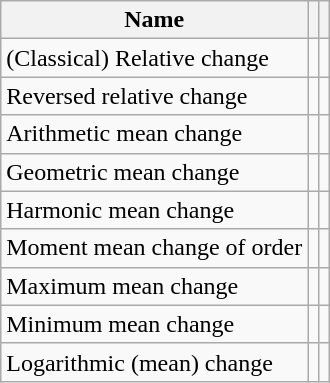<table class="wikitable">
<tr>
<th>Name</th>
<th><br></th>
<th></th>
</tr>
<tr>
<td>(Classical) Relative change</td>
<td></td>
<td></td>
</tr>
<tr>
<td>Reversed relative change</td>
<td></td>
<td></td>
</tr>
<tr>
<td>Arithmetic mean change</td>
<td></td>
<td></td>
</tr>
<tr>
<td>Geometric mean change</td>
<td></td>
<td></td>
</tr>
<tr>
<td>Harmonic mean change</td>
<td></td>
<td></td>
</tr>
<tr>
<td>Moment mean change of order </td>
<td></td>
<td></td>
</tr>
<tr>
<td>Maximum mean change</td>
<td></td>
<td></td>
</tr>
<tr>
<td>Minimum mean change</td>
<td></td>
<td></td>
</tr>
<tr>
<td>Logarithmic (mean) change</td>
<td></td>
<td></td>
</tr>
</table>
